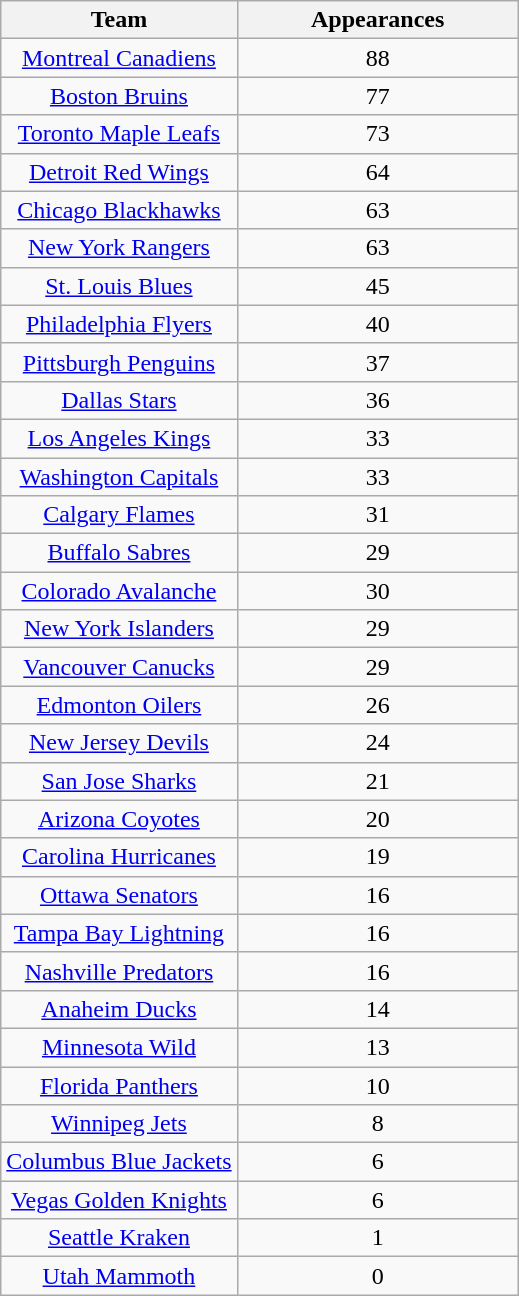<table class="wikitable sortable" style="text-align:center">
<tr>
<th>Team</th>
<th data-sort-type="number" style="width:180px">Appearances</th>
</tr>
<tr>
<td><a href='#'>Montreal Canadiens</a></td>
<td>88</td>
</tr>
<tr>
<td><a href='#'>Boston Bruins</a></td>
<td>77</td>
</tr>
<tr>
<td><a href='#'>Toronto Maple Leafs</a></td>
<td>73</td>
</tr>
<tr>
<td><a href='#'>Detroit Red Wings</a></td>
<td>64</td>
</tr>
<tr>
<td><a href='#'>Chicago Blackhawks</a></td>
<td>63</td>
</tr>
<tr>
<td><a href='#'>New York Rangers</a></td>
<td>63</td>
</tr>
<tr>
<td><a href='#'>St. Louis Blues</a></td>
<td>45</td>
</tr>
<tr>
<td><a href='#'>Philadelphia Flyers</a></td>
<td>40</td>
</tr>
<tr>
<td><a href='#'>Pittsburgh Penguins</a></td>
<td>37</td>
</tr>
<tr>
<td><a href='#'>Dallas Stars</a></td>
<td>36</td>
</tr>
<tr>
<td><a href='#'>Los Angeles Kings</a></td>
<td>33</td>
</tr>
<tr>
<td><a href='#'>Washington Capitals</a></td>
<td>33</td>
</tr>
<tr>
<td><a href='#'>Calgary Flames</a></td>
<td>31</td>
</tr>
<tr>
<td><a href='#'>Buffalo Sabres</a></td>
<td>29</td>
</tr>
<tr>
<td><a href='#'>Colorado Avalanche</a></td>
<td>30</td>
</tr>
<tr>
<td><a href='#'>New York Islanders</a></td>
<td>29</td>
</tr>
<tr>
<td><a href='#'>Vancouver Canucks</a></td>
<td>29</td>
</tr>
<tr>
<td><a href='#'>Edmonton Oilers</a></td>
<td>26</td>
</tr>
<tr>
<td><a href='#'>New Jersey Devils</a></td>
<td>24</td>
</tr>
<tr>
<td><a href='#'>San Jose Sharks</a></td>
<td>21</td>
</tr>
<tr>
<td><a href='#'>Arizona Coyotes</a></td>
<td>20</td>
</tr>
<tr>
<td><a href='#'>Carolina Hurricanes</a></td>
<td>19</td>
</tr>
<tr>
<td><a href='#'>Ottawa Senators</a></td>
<td>16</td>
</tr>
<tr>
<td><a href='#'>Tampa Bay Lightning</a></td>
<td>16</td>
</tr>
<tr>
<td><a href='#'>Nashville Predators</a></td>
<td>16</td>
</tr>
<tr>
<td><a href='#'>Anaheim Ducks</a></td>
<td>14</td>
</tr>
<tr>
<td><a href='#'>Minnesota Wild</a></td>
<td>13</td>
</tr>
<tr>
<td><a href='#'>Florida Panthers</a></td>
<td>10</td>
</tr>
<tr>
<td><a href='#'>Winnipeg Jets</a></td>
<td>8</td>
</tr>
<tr>
<td><a href='#'>Columbus Blue Jackets</a></td>
<td>6</td>
</tr>
<tr>
<td><a href='#'>Vegas Golden Knights</a></td>
<td>6</td>
</tr>
<tr>
<td><a href='#'>Seattle Kraken</a></td>
<td>1</td>
</tr>
<tr>
<td><a href='#'>Utah Mammoth</a></td>
<td>0</td>
</tr>
</table>
